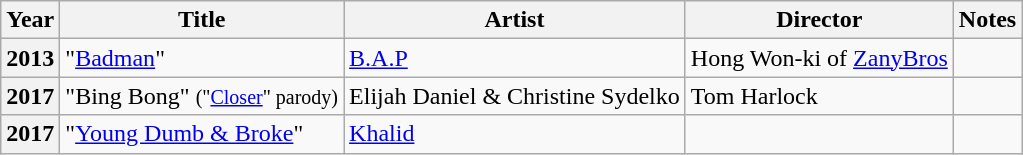<table class="wikitable sortable">
<tr>
<th scope="col">Year</th>
<th scope="col">Title</th>
<th scope="col">Artist</th>
<th scope="col">Director</th>
<th scope="col">Notes</th>
</tr>
<tr>
<th scope="row">2013</th>
<td>"<a href='#'>Badman</a>"</td>
<td><a href='#'>B.A.P</a></td>
<td>Hong Won-ki of <a href='#'>ZanyBros</a></td>
<td></td>
</tr>
<tr>
<th scope="row">2017</th>
<td>"Bing Bong" <small>("<a href='#'>Closer</a>" parody)</small></td>
<td>Elijah Daniel & Christine Sydelko</td>
<td>Tom Harlock</td>
<td></td>
</tr>
<tr>
<th>2017</th>
<td>"<a href='#'>Young Dumb & Broke</a>"</td>
<td><a href='#'>Khalid</a></td>
<td></td>
<td></td>
</tr>
</table>
